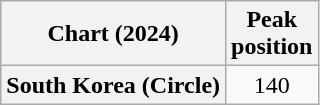<table class="wikitable plainrowheaders" style="text-align:center">
<tr>
<th scope="col">Chart (2024)</th>
<th scope="col">Peak<br>position</th>
</tr>
<tr>
<th scope="row">South Korea (Circle)</th>
<td>140</td>
</tr>
</table>
